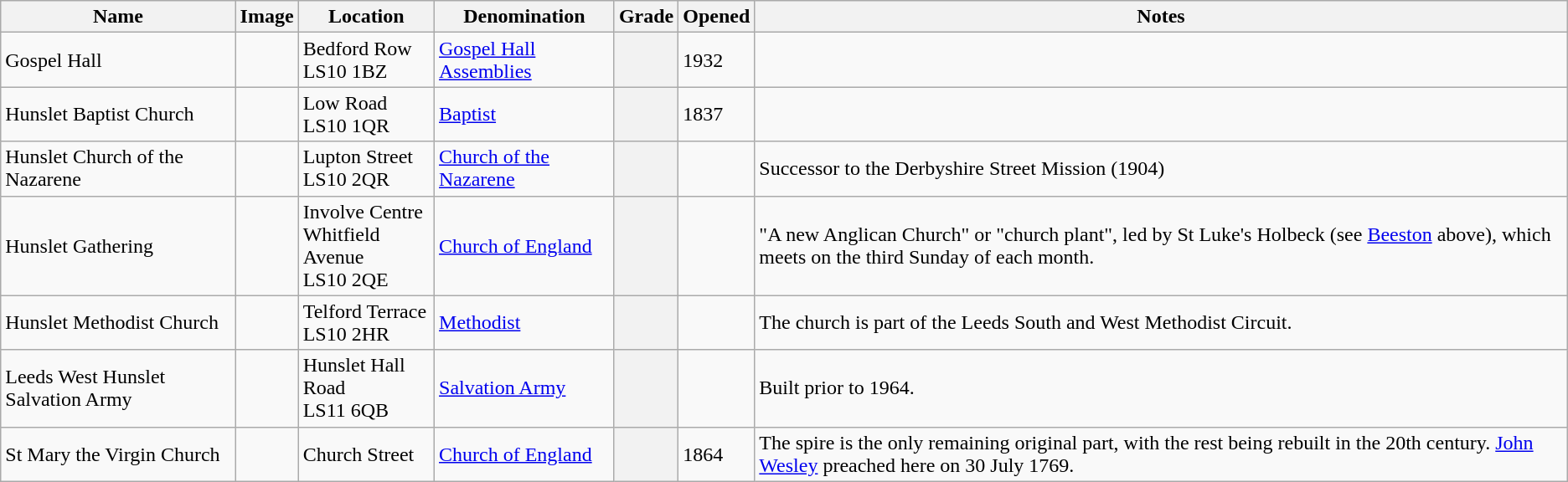<table class="wikitable sortable">
<tr>
<th>Name</th>
<th class="unsortable">Image</th>
<th>Location</th>
<th>Denomination</th>
<th>Grade</th>
<th>Opened</th>
<th class="unsortable">Notes</th>
</tr>
<tr>
<td>Gospel Hall</td>
<td></td>
<td>Bedford Row<br>LS10 1BZ</td>
<td><a href='#'>Gospel Hall Assemblies</a></td>
<th></th>
<td>1932 </td>
<td></td>
</tr>
<tr>
<td>Hunslet Baptist Church </td>
<td></td>
<td>Low Road<br>LS10 1QR</td>
<td><a href='#'>Baptist</a></td>
<th></th>
<td>1837 </td>
<td></td>
</tr>
<tr>
<td>Hunslet Church of the<br>Nazarene </td>
<td></td>
<td>Lupton Street<br>LS10 2QR</td>
<td><a href='#'>Church of the Nazarene</a></td>
<th></th>
<td></td>
<td>Successor to the Derbyshire Street Mission (1904)</td>
</tr>
<tr>
<td>Hunslet Gathering</td>
<td></td>
<td>Involve Centre<br>Whitfield Avenue<br>LS10 2QE</td>
<td><a href='#'>Church of England</a></td>
<th></th>
<td></td>
<td>"A new Anglican Church"  or "church plant", led by St Luke's Holbeck (see <a href='#'>Beeston</a> above), which meets on the third Sunday of each month.</td>
</tr>
<tr>
<td>Hunslet Methodist Church </td>
<td></td>
<td>Telford Terrace<br>LS10 2HR</td>
<td><a href='#'>Methodist</a></td>
<th></th>
<td></td>
<td>The church is part of the Leeds South and West Methodist Circuit.</td>
</tr>
<tr>
<td>Leeds West Hunslet Salvation Army </td>
<td></td>
<td>Hunslet Hall Road<br>LS11 6QB</td>
<td><a href='#'>Salvation Army</a></td>
<th></th>
<td></td>
<td>Built prior to 1964.</td>
</tr>
<tr>
<td>St Mary the Virgin Church</td>
<td></td>
<td>Church Street</td>
<td><a href='#'>Church of England</a></td>
<th></th>
<td>1864</td>
<td>The spire is the only remaining original part, with the rest being rebuilt in the 20th century. <a href='#'>John Wesley</a> preached here on 30 July 1769.</td>
</tr>
</table>
